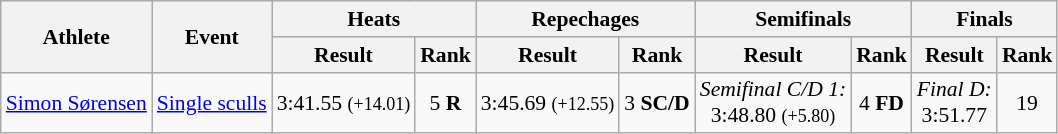<table class="wikitable" style="font-size:90%; text-align:center;">
<tr>
<th rowspan="2">Athlete</th>
<th rowspan="2">Event</th>
<th colspan="2">Heats</th>
<th colspan="2">Repechages</th>
<th colspan="2">Semifinals</th>
<th colspan="2">Finals</th>
</tr>
<tr>
<th>Result</th>
<th>Rank</th>
<th>Result</th>
<th>Rank</th>
<th>Result</th>
<th>Rank</th>
<th>Result</th>
<th>Rank</th>
</tr>
<tr>
<td><a href='#'>Simon Sørensen</a></td>
<td><a href='#'>Single sculls</a></td>
<td>3:41.55 <small>(+14.01)</small></td>
<td>5 <strong>R</strong></td>
<td>3:45.69 <small>(+12.55)</small></td>
<td>3 <strong>SC/D</strong></td>
<td><em>Semifinal C/D 1:</em><br>3:48.80 <small>(+5.80)</small></td>
<td>4 <strong>FD</strong></td>
<td><em>Final D:</em><br>3:51.77</td>
<td>19</td>
</tr>
</table>
